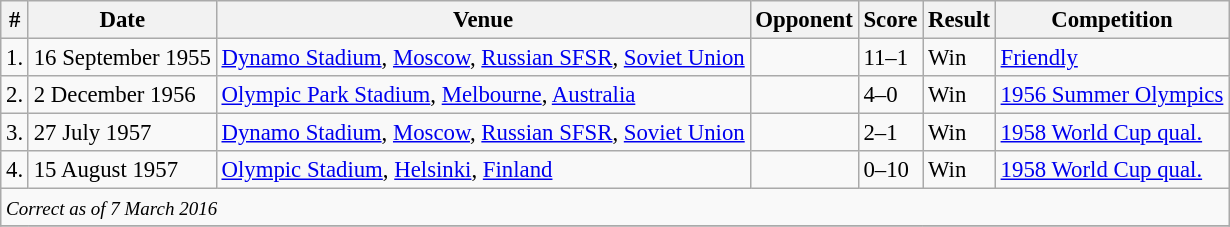<table class="wikitable" style="font-size:95%;">
<tr>
<th>#</th>
<th>Date</th>
<th>Venue</th>
<th>Opponent</th>
<th>Score</th>
<th>Result</th>
<th>Competition</th>
</tr>
<tr>
<td>1.</td>
<td>16 September 1955</td>
<td><a href='#'>Dynamo Stadium</a>, <a href='#'>Moscow</a>, <a href='#'>Russian SFSR</a>, <a href='#'>Soviet Union</a></td>
<td></td>
<td>11–1</td>
<td>Win</td>
<td><a href='#'>Friendly</a></td>
</tr>
<tr>
<td>2.</td>
<td>2 December 1956</td>
<td><a href='#'>Olympic Park Stadium</a>, <a href='#'>Melbourne</a>, <a href='#'>Australia</a></td>
<td></td>
<td>4–0</td>
<td>Win</td>
<td><a href='#'>1956 Summer Olympics</a></td>
</tr>
<tr>
<td>3.</td>
<td>27 July 1957</td>
<td><a href='#'>Dynamo Stadium</a>, <a href='#'>Moscow</a>, <a href='#'>Russian SFSR</a>, <a href='#'>Soviet Union</a></td>
<td></td>
<td>2–1</td>
<td>Win</td>
<td><a href='#'>1958 World Cup qual.</a></td>
</tr>
<tr>
<td>4.</td>
<td>15 August 1957</td>
<td><a href='#'>Olympic Stadium</a>, <a href='#'>Helsinki</a>, <a href='#'>Finland</a></td>
<td></td>
<td>0–10</td>
<td>Win</td>
<td><a href='#'>1958 World Cup qual.</a></td>
</tr>
<tr>
<td colspan="12"><small><em>Correct as of 7 March 2016</em></small></td>
</tr>
<tr>
</tr>
</table>
